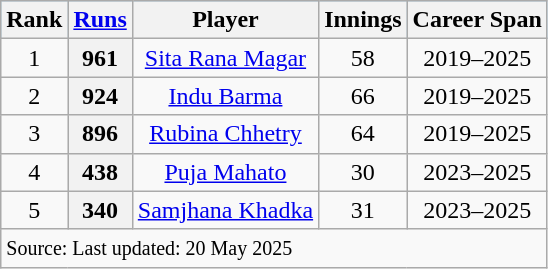<table class="wikitable" style="text-align: center;">
<tr style="background:#87cefa;">
<th>Rank</th>
<th><a href='#'>Runs</a></th>
<th>Player</th>
<th>Innings</th>
<th>Career Span</th>
</tr>
<tr>
<td>1</td>
<th>961</th>
<td><a href='#'>Sita Rana Magar</a></td>
<td>58</td>
<td>2019–2025</td>
</tr>
<tr>
<td>2</td>
<th>924</th>
<td><a href='#'>Indu Barma</a></td>
<td>66</td>
<td>2019–2025</td>
</tr>
<tr>
<td>3</td>
<th>896</th>
<td><a href='#'>Rubina Chhetry</a></td>
<td>64</td>
<td>2019–2025</td>
</tr>
<tr>
<td>4</td>
<th>438</th>
<td><a href='#'>Puja Mahato</a></td>
<td>30</td>
<td>2023–2025</td>
</tr>
<tr>
<td>5</td>
<th>340</th>
<td><a href='#'>Samjhana Khadka</a></td>
<td>31</td>
<td>2023–2025</td>
</tr>
<tr>
<td colspan="5" style="text-align:left;"><small>Source:  Last updated: 20 May 2025</small></td>
</tr>
</table>
